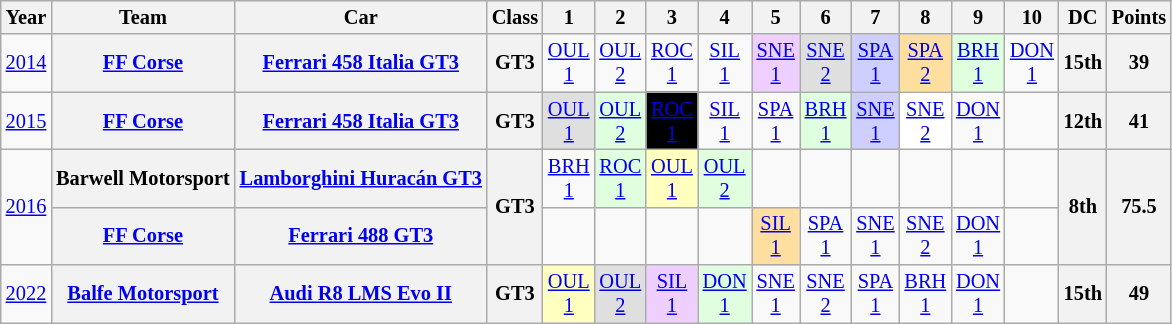<table class="wikitable" style="text-align:center; font-size:85%">
<tr>
<th>Year</th>
<th>Team</th>
<th>Car</th>
<th>Class</th>
<th>1</th>
<th>2</th>
<th>3</th>
<th>4</th>
<th>5</th>
<th>6</th>
<th>7</th>
<th>8</th>
<th>9</th>
<th>10</th>
<th>DC</th>
<th>Points</th>
</tr>
<tr>
<td><a href='#'>2014</a></td>
<th><a href='#'>FF Corse</a></th>
<th><a href='#'>Ferrari 458 Italia GT3</a></th>
<th>GT3</th>
<td><a href='#'>OUL<br>1</a></td>
<td><a href='#'>OUL<br>2</a></td>
<td><a href='#'>ROC<br>1</a></td>
<td><a href='#'>SIL<br>1</a></td>
<td style="background:#EFCFFF;"><a href='#'>SNE<br>1</a><br></td>
<td style="background:#DFDFDF;"><a href='#'>SNE<br>2</a><br></td>
<td style="background:#CFCFFF;"><a href='#'>SPA<br>1</a><br></td>
<td style="background:#FFDF9F;"><a href='#'>SPA<br>2</a><br></td>
<td style="background:#DFFFDF;"><a href='#'>BRH<br>1</a><br></td>
<td><a href='#'>DON<br>1</a></td>
<th>15th</th>
<th>39</th>
</tr>
<tr>
<td><a href='#'>2015</a></td>
<th><a href='#'>FF Corse</a></th>
<th><a href='#'>Ferrari 458 Italia GT3</a></th>
<th>GT3</th>
<td style="background:#DFDFDF;"><a href='#'>OUL<br>1</a><br></td>
<td style="background:#DFFFDF;"><a href='#'>OUL<br>2</a><br></td>
<td style="background:#000000; color:white"><a href='#'><span>ROC<br>1</span></a><br></td>
<td><a href='#'>SIL<br>1</a></td>
<td><a href='#'>SPA<br>1</a></td>
<td style="background:#DFFFDF;"><a href='#'>BRH<br>1</a><br></td>
<td style="background:#CFCFFF;"><a href='#'>SNE<br>1</a><br></td>
<td style="background:#FFFFFF;"><a href='#'>SNE<br>2</a><br></td>
<td><a href='#'>DON<br>1</a></td>
<td></td>
<th>12th</th>
<th>41</th>
</tr>
<tr>
<td rowspan=2><a href='#'>2016</a></td>
<th>Barwell Motorsport</th>
<th><a href='#'>Lamborghini Huracán GT3</a></th>
<th rowspan=2>GT3</th>
<td><a href='#'>BRH<br>1</a></td>
<td style="background:#DFFFDF;"><a href='#'>ROC<br>1</a><br></td>
<td style="background:#FFFFBF;"><a href='#'>OUL<br>1</a><br></td>
<td style="background:#DFFFDF;"><a href='#'>OUL<br>2</a><br></td>
<td></td>
<td></td>
<td></td>
<td></td>
<td></td>
<td></td>
<th rowspan=2>8th</th>
<th rowspan=2>75.5</th>
</tr>
<tr>
<th><a href='#'>FF Corse</a></th>
<th><a href='#'>Ferrari 488 GT3</a></th>
<td></td>
<td></td>
<td></td>
<td></td>
<td style="background:#FFDF9F;"><a href='#'>SIL<br>1</a><br></td>
<td><a href='#'>SPA<br>1</a></td>
<td><a href='#'>SNE<br>1</a></td>
<td><a href='#'>SNE<br>2</a></td>
<td><a href='#'>DON<br>1</a></td>
<td></td>
</tr>
<tr>
<td><a href='#'>2022</a></td>
<th><a href='#'>Balfe Motorsport</a></th>
<th><a href='#'>Audi R8 LMS Evo II</a></th>
<th>GT3</th>
<td style="background:#FFFFBF;"><a href='#'>OUL<br>1</a><br></td>
<td style="background:#DFDFDF;"><a href='#'>OUL<br>2</a><br></td>
<td style="background:#EFCFFF;"><a href='#'>SIL<br>1</a><br></td>
<td style="background:#DFFFDF;"><a href='#'>DON<br>1</a><br></td>
<td><a href='#'>SNE<br>1</a></td>
<td><a href='#'>SNE<br>2</a></td>
<td><a href='#'>SPA<br>1</a></td>
<td><a href='#'>BRH<br>1</a></td>
<td><a href='#'>DON<br>1</a></td>
<td></td>
<th>15th</th>
<th>49</th>
</tr>
</table>
